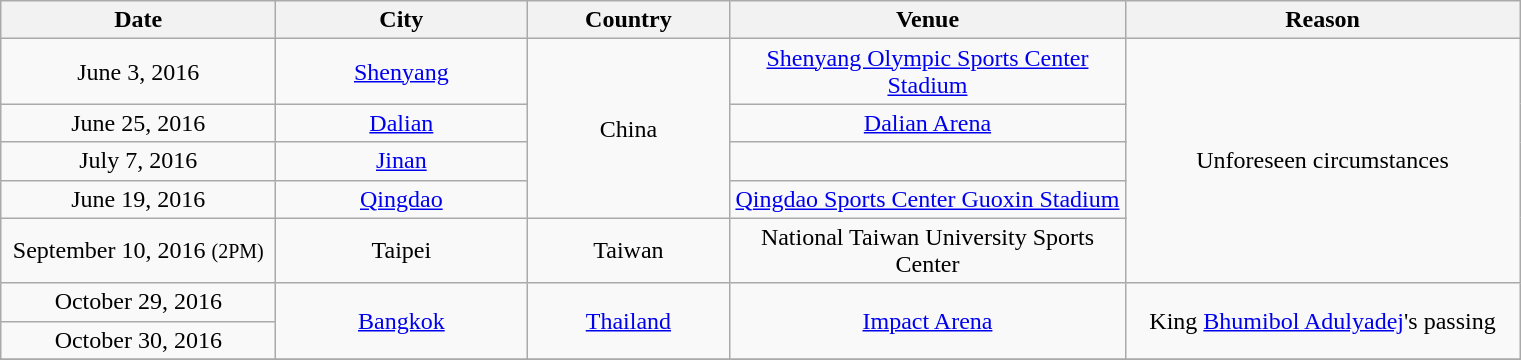<table class="wikitable" style="text-align:center;">
<tr>
<th scope="col" style="width:11em;">Date</th>
<th scope="col" style="width:10em;">City</th>
<th scope="col" style="width:8em;">Country</th>
<th scope="col" style="width:16em;">Venue</th>
<th scope="col" style="width:16em;">Reason</th>
</tr>
<tr>
<td>June 3, 2016</td>
<td><a href='#'>Shenyang</a></td>
<td rowspan=4>China</td>
<td><a href='#'>Shenyang Olympic Sports Center Stadium</a></td>
<td rowspan="5">Unforeseen circumstances</td>
</tr>
<tr>
<td>June 25, 2016</td>
<td><a href='#'>Dalian</a></td>
<td><a href='#'>Dalian Arena</a></td>
</tr>
<tr>
<td>July 7, 2016</td>
<td><a href='#'>Jinan</a></td>
<td></td>
</tr>
<tr>
<td>June 19, 2016</td>
<td><a href='#'>Qingdao</a></td>
<td><a href='#'>Qingdao Sports Center Guoxin Stadium</a></td>
</tr>
<tr>
<td>September 10, 2016 <small>(2PM)</small></td>
<td>Taipei</td>
<td>Taiwan</td>
<td>National Taiwan University Sports Center</td>
</tr>
<tr>
<td>October 29, 2016</td>
<td rowspan=2><a href='#'>Bangkok</a></td>
<td rowspan=2><a href='#'>Thailand</a></td>
<td rowspan=2><a href='#'>Impact Arena</a></td>
<td rowspan=2>King <a href='#'>Bhumibol Adulyadej</a>'s passing</td>
</tr>
<tr>
<td>October 30, 2016</td>
</tr>
<tr>
</tr>
</table>
